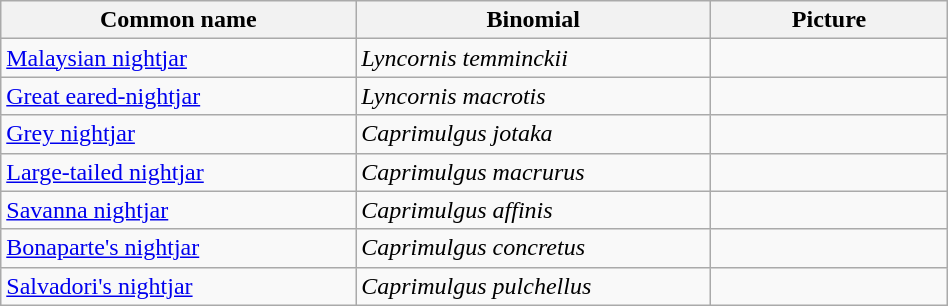<table width=50% class="wikitable">
<tr>
<th width=30%>Common name</th>
<th width=30%>Binomial</th>
<th width=20%>Picture</th>
</tr>
<tr>
<td><a href='#'>Malaysian nightjar</a></td>
<td><em>Lyncornis temminckii</em></td>
<td></td>
</tr>
<tr>
<td><a href='#'>Great eared-nightjar</a></td>
<td><em>Lyncornis macrotis</em></td>
<td></td>
</tr>
<tr>
<td><a href='#'>Grey nightjar</a></td>
<td><em>Caprimulgus jotaka</em></td>
<td></td>
</tr>
<tr>
<td><a href='#'>Large-tailed nightjar</a></td>
<td><em>Caprimulgus macrurus</em></td>
<td></td>
</tr>
<tr>
<td><a href='#'>Savanna nightjar</a></td>
<td><em>Caprimulgus affinis</em></td>
<td></td>
</tr>
<tr>
<td><a href='#'>Bonaparte's nightjar</a></td>
<td><em>Caprimulgus concretus</em></td>
<td></td>
</tr>
<tr>
<td><a href='#'>Salvadori's nightjar</a></td>
<td><em>Caprimulgus pulchellus</em></td>
<td></td>
</tr>
</table>
